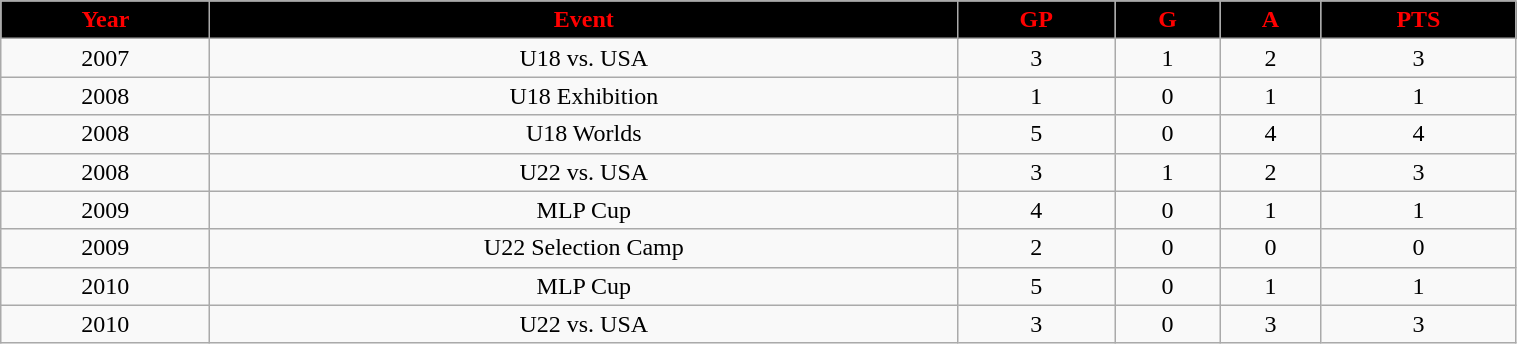<table class="wikitable" width="80%">
<tr align="center"  style="background:black;color:red;">
<td><strong>Year</strong></td>
<td><strong>Event</strong></td>
<td><strong>GP</strong></td>
<td><strong>G</strong></td>
<td><strong>A</strong></td>
<td><strong>PTS</strong></td>
</tr>
<tr align="center" bgcolor="">
<td>2007</td>
<td>U18 vs. USA</td>
<td>3</td>
<td>1</td>
<td>2</td>
<td>3</td>
</tr>
<tr align="center" bgcolor="">
<td>2008</td>
<td>U18 Exhibition</td>
<td>1</td>
<td>0</td>
<td>1</td>
<td>1</td>
</tr>
<tr align="center" bgcolor="">
<td>2008</td>
<td>U18 Worlds</td>
<td>5</td>
<td>0</td>
<td>4</td>
<td>4</td>
</tr>
<tr align="center" bgcolor="">
<td>2008</td>
<td>U22 vs. USA</td>
<td>3</td>
<td>1</td>
<td>2</td>
<td>3</td>
</tr>
<tr align="center" bgcolor="">
<td>2009</td>
<td>MLP Cup</td>
<td>4</td>
<td>0</td>
<td>1</td>
<td>1</td>
</tr>
<tr align="center" bgcolor="">
<td>2009</td>
<td>U22 Selection Camp</td>
<td>2</td>
<td>0</td>
<td>0</td>
<td>0</td>
</tr>
<tr align="center" bgcolor="">
<td>2010</td>
<td>MLP Cup</td>
<td>5</td>
<td>0</td>
<td>1</td>
<td>1</td>
</tr>
<tr align="center" bgcolor="">
<td>2010</td>
<td>U22 vs. USA</td>
<td>3</td>
<td>0</td>
<td>3</td>
<td>3</td>
</tr>
</table>
